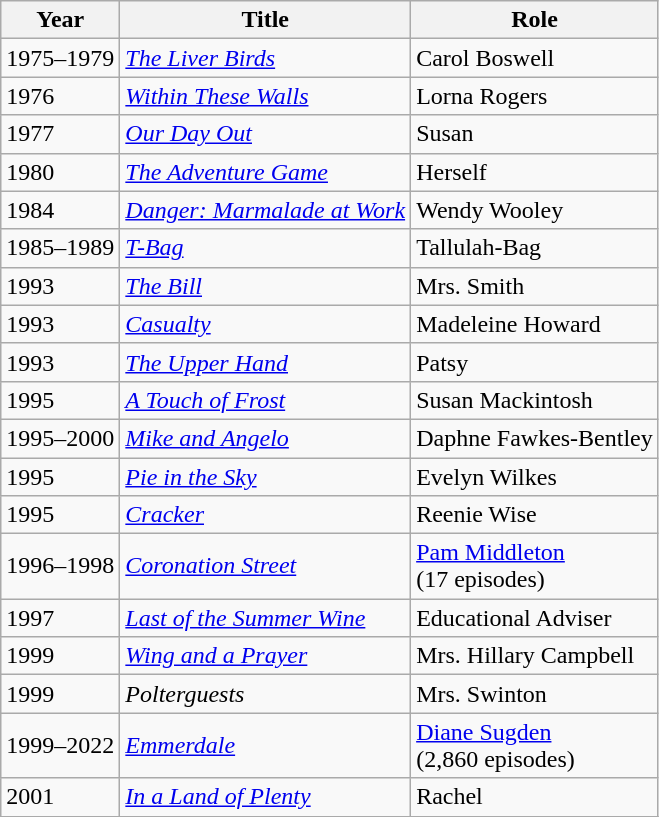<table class="wikitable">
<tr>
<th>Year</th>
<th>Title</th>
<th>Role</th>
</tr>
<tr>
<td>1975–1979</td>
<td><em><a href='#'>The Liver Birds</a></em></td>
<td>Carol Boswell</td>
</tr>
<tr>
<td>1976</td>
<td><em><a href='#'>Within These Walls</a></em></td>
<td>Lorna Rogers</td>
</tr>
<tr>
<td>1977</td>
<td><em><a href='#'>Our Day Out</a></em></td>
<td>Susan</td>
</tr>
<tr>
<td>1980</td>
<td><em><a href='#'>The Adventure Game</a></em></td>
<td>Herself</td>
</tr>
<tr>
<td>1984</td>
<td><em><a href='#'>Danger: Marmalade at Work</a></em></td>
<td>Wendy Wooley</td>
</tr>
<tr>
<td>1985–1989</td>
<td><em><a href='#'>T-Bag</a></em></td>
<td>Tallulah-Bag</td>
</tr>
<tr>
<td>1993</td>
<td><em><a href='#'>The Bill</a></em></td>
<td>Mrs. Smith</td>
</tr>
<tr>
<td>1993</td>
<td><em><a href='#'>Casualty</a></em></td>
<td>Madeleine Howard</td>
</tr>
<tr>
<td>1993</td>
<td><em><a href='#'>The Upper Hand</a></em></td>
<td>Patsy</td>
</tr>
<tr>
<td>1995</td>
<td><em><a href='#'>A Touch of Frost</a></em></td>
<td>Susan Mackintosh</td>
</tr>
<tr>
<td>1995–2000</td>
<td><em><a href='#'>Mike and Angelo</a></em></td>
<td>Daphne Fawkes-Bentley</td>
</tr>
<tr>
<td>1995</td>
<td><em><a href='#'>Pie in the Sky</a></em></td>
<td>Evelyn Wilkes</td>
</tr>
<tr>
<td>1995</td>
<td><em><a href='#'>Cracker</a></em></td>
<td>Reenie Wise</td>
</tr>
<tr>
<td>1996–1998</td>
<td><em><a href='#'>Coronation Street</a></em></td>
<td><a href='#'>Pam Middleton</a> <br>(17 episodes)</td>
</tr>
<tr>
<td>1997</td>
<td><em><a href='#'>Last of the Summer Wine</a></em></td>
<td>Educational Adviser</td>
</tr>
<tr>
<td>1999</td>
<td><em><a href='#'>Wing and a Prayer</a></em></td>
<td>Mrs. Hillary Campbell</td>
</tr>
<tr>
<td>1999</td>
<td><em>Polterguests</em></td>
<td>Mrs. Swinton</td>
</tr>
<tr>
<td>1999–2022</td>
<td><em><a href='#'>Emmerdale</a></em></td>
<td><a href='#'>Diane Sugden</a> <br> (2,860 episodes)</td>
</tr>
<tr>
<td>2001</td>
<td><em><a href='#'>In a Land of Plenty</a></em></td>
<td>Rachel</td>
</tr>
<tr>
</tr>
</table>
